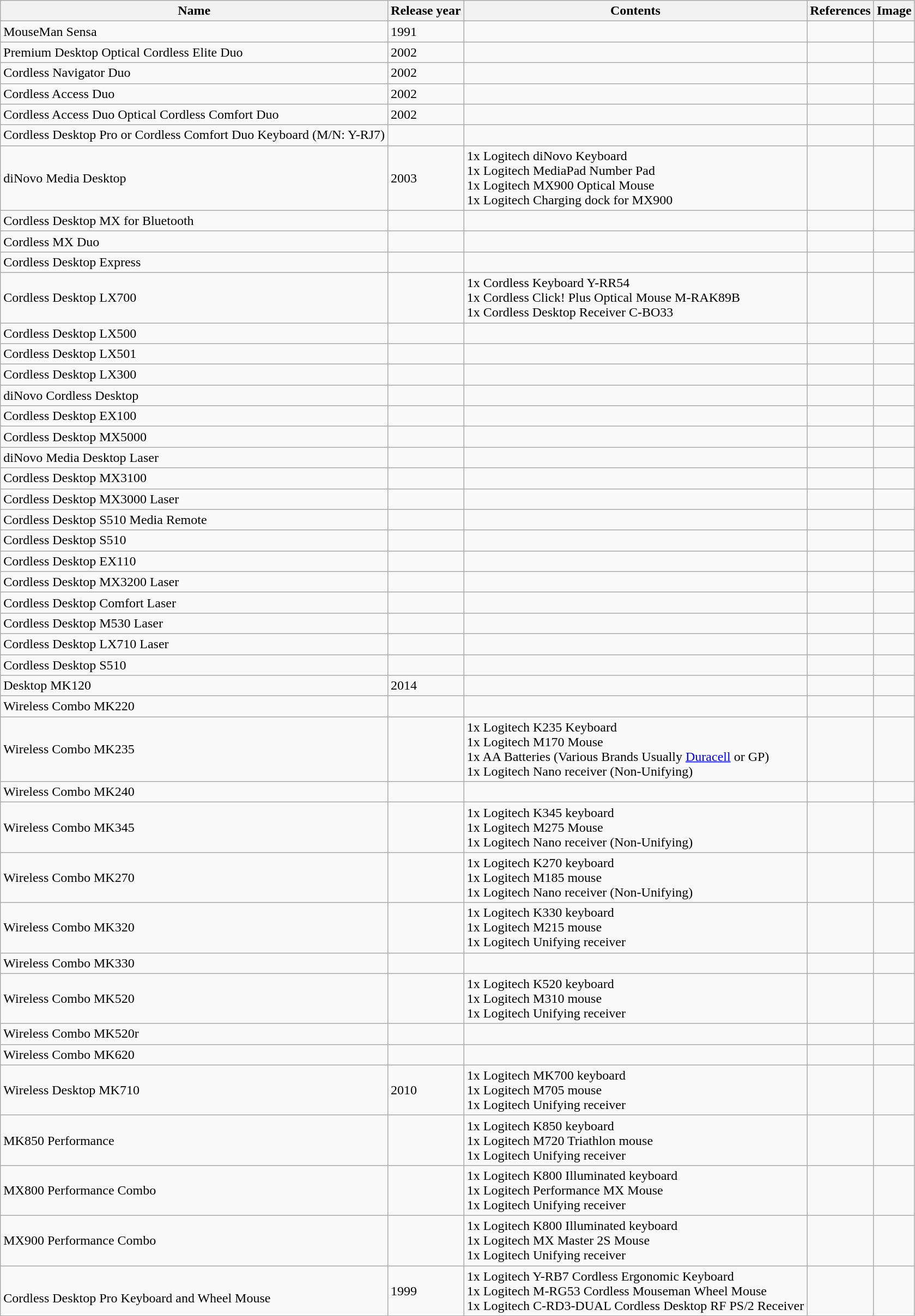<table class="wikitable sortable">
<tr>
<th>Name</th>
<th>Release year</th>
<th>Contents</th>
<th>References</th>
<th>Image</th>
</tr>
<tr>
<td>MouseMan Sensa</td>
<td>1991</td>
<td></td>
<td></td>
<td></td>
</tr>
<tr>
<td>Premium Desktop Optical Cordless Elite Duo</td>
<td>2002</td>
<td></td>
<td></td>
<td></td>
</tr>
<tr>
<td>Cordless Navigator Duo</td>
<td>2002</td>
<td></td>
<td></td>
<td></td>
</tr>
<tr>
<td>Cordless Access Duo</td>
<td>2002</td>
<td></td>
<td></td>
<td></td>
</tr>
<tr>
<td>Cordless Access Duo Optical Cordless Comfort Duo</td>
<td>2002</td>
<td></td>
<td></td>
<td></td>
</tr>
<tr>
<td>Cordless Desktop Pro or Cordless Comfort Duo Keyboard (M/N: Y-RJ7)</td>
<td></td>
<td></td>
<td></td>
<td></td>
</tr>
<tr>
<td>diNovo Media Desktop</td>
<td>2003</td>
<td>1x Logitech diNovo Keyboard<br>1x Logitech MediaPad Number Pad<br>1x Logitech MX900 Optical Mouse<br>1x Logitech Charging dock for MX900</td>
<td></td>
<td></td>
</tr>
<tr>
<td>Cordless Desktop MX for Bluetooth</td>
<td></td>
<td></td>
<td></td>
<td></td>
</tr>
<tr>
<td>Cordless MX Duo</td>
<td></td>
<td></td>
<td></td>
<td></td>
</tr>
<tr>
<td>Cordless Desktop Express</td>
<td></td>
<td></td>
<td></td>
<td></td>
</tr>
<tr>
<td>Cordless Desktop LX700</td>
<td></td>
<td>1x 	Cordless Keyboard Y-RR54<br>1x 	Cordless Click! Plus Optical Mouse M-RAK89B<br>1x 	Cordless Desktop Receiver C-BO33</td>
<td></td>
<td></td>
</tr>
<tr>
<td>Cordless Desktop LX500</td>
<td></td>
<td></td>
<td></td>
<td></td>
</tr>
<tr>
<td>Cordless Desktop LX501</td>
<td></td>
<td></td>
<td></td>
<td></td>
</tr>
<tr>
<td>Cordless Desktop LX300</td>
<td></td>
<td></td>
<td></td>
<td></td>
</tr>
<tr>
<td>diNovo Cordless Desktop</td>
<td></td>
<td></td>
<td></td>
<td></td>
</tr>
<tr>
<td>Cordless Desktop EX100</td>
<td></td>
<td></td>
<td></td>
<td></td>
</tr>
<tr>
<td>Cordless Desktop MX5000</td>
<td></td>
<td></td>
<td></td>
<td></td>
</tr>
<tr>
<td>diNovo Media Desktop Laser</td>
<td></td>
<td></td>
<td></td>
<td></td>
</tr>
<tr>
<td>Cordless Desktop MX3100</td>
<td></td>
<td></td>
<td></td>
<td></td>
</tr>
<tr>
<td>Cordless Desktop MX3000 Laser</td>
<td></td>
<td></td>
<td></td>
<td></td>
</tr>
<tr>
<td>Cordless Desktop S510 Media Remote</td>
<td></td>
<td></td>
<td></td>
<td></td>
</tr>
<tr>
<td>Cordless Desktop S510</td>
<td></td>
<td></td>
<td></td>
<td></td>
</tr>
<tr>
<td>Cordless Desktop EX110</td>
<td></td>
<td></td>
<td></td>
<td></td>
</tr>
<tr>
<td>Cordless Desktop MX3200 Laser</td>
<td></td>
<td></td>
<td></td>
<td></td>
</tr>
<tr>
<td>Cordless Desktop Comfort Laser</td>
<td></td>
<td></td>
<td></td>
<td></td>
</tr>
<tr>
<td>Cordless Desktop M530 Laser</td>
<td></td>
<td></td>
<td></td>
<td></td>
</tr>
<tr>
<td>Cordless Desktop LX710 Laser</td>
<td></td>
<td></td>
<td></td>
<td></td>
</tr>
<tr>
<td>Cordless Desktop S510</td>
<td></td>
<td></td>
<td></td>
<td></td>
</tr>
<tr>
<td>Desktop MK120</td>
<td>2014</td>
<td></td>
<td></td>
<td></td>
</tr>
<tr>
<td>Wireless Combo MK220</td>
<td></td>
<td></td>
<td></td>
<td></td>
</tr>
<tr>
<td>Wireless Combo MK235</td>
<td></td>
<td>1x Logitech K235 Keyboard<br>1x Logitech M170 Mouse<br>1x AA Batteries (Various Brands Usually <a href='#'>Duracell</a> or GP)<br>1x Logitech Nano receiver (Non-Unifying)</td>
<td></td>
<td></td>
</tr>
<tr>
<td>Wireless Combo MK240</td>
<td></td>
<td></td>
<td></td>
<td></td>
</tr>
<tr>
<td>Wireless Combo MK345</td>
<td></td>
<td>1x Logitech K345 keyboard<br>1x Logitech M275 Mouse<br>1x Logitech Nano receiver (Non-Unifying)</td>
<td></td>
<td></td>
</tr>
<tr>
<td>Wireless Combo MK270</td>
<td></td>
<td>1x Logitech K270 keyboard<br>1x Logitech M185 mouse<br>1x Logitech Nano receiver (Non-Unifying)</td>
<td></td>
<td></td>
</tr>
<tr>
<td>Wireless Combo MK320</td>
<td></td>
<td>1x Logitech K330 keyboard<br>1x Logitech M215 mouse<br>1x Logitech Unifying receiver</td>
<td></td>
<td></td>
</tr>
<tr>
<td>Wireless Combo MK330</td>
<td></td>
<td></td>
<td></td>
<td></td>
</tr>
<tr>
<td>Wireless Combo MK520</td>
<td></td>
<td>1x Logitech K520 keyboard<br>1x Logitech M310 mouse<br>1x Logitech Unifying receiver</td>
<td></td>
<td></td>
</tr>
<tr>
<td>Wireless Combo MK520r</td>
<td></td>
<td></td>
<td></td>
<td></td>
</tr>
<tr>
<td>Wireless Combo MK620</td>
<td></td>
<td></td>
<td></td>
<td></td>
</tr>
<tr>
<td>Wireless Desktop MK710</td>
<td>2010</td>
<td>1x Logitech MK700 keyboard<br>1x Logitech M705 mouse<br>1x Logitech Unifying receiver</td>
<td></td>
<td></td>
</tr>
<tr>
<td>MK850 Performance</td>
<td></td>
<td>1x Logitech K850 keyboard<br>1x Logitech M720 Triathlon mouse<br>1x Logitech Unifying receiver</td>
<td></td>
<td></td>
</tr>
<tr>
<td>MX800 Performance Combo</td>
<td></td>
<td>1x Logitech K800 Illuminated keyboard<br>1x Logitech Performance MX Mouse<br>1x Logitech Unifying receiver</td>
<td></td>
<td></td>
</tr>
<tr>
<td>MX900 Performance Combo</td>
<td></td>
<td>1x Logitech K800 Illuminated keyboard<br>1x Logitech MX Master 2S Mouse<br>1x Logitech Unifying receiver</td>
<td></td>
<td></td>
</tr>
<tr>
<td><br>Cordless Desktop Pro Keyboard and Wheel Mouse</td>
<td>1999</td>
<td>1x Logitech Y-RB7 Cordless Ergonomic Keyboard<br>1x Logitech M-RG53 Cordless Mouseman Wheel Mouse<br>1x Logitech C-RD3-DUAL Cordless Desktop RF PS/2 Receiver</td>
<td></td>
<td></td>
</tr>
</table>
